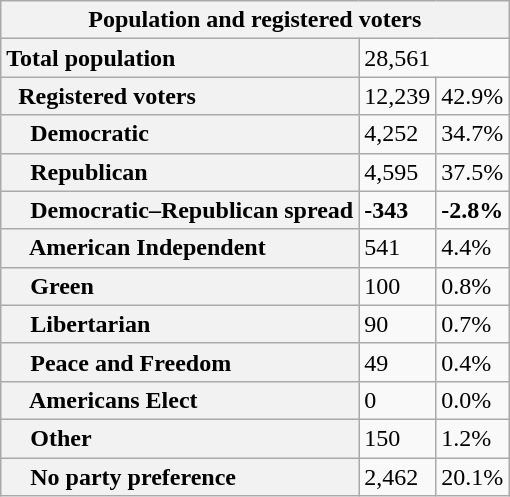<table class="wikitable collapsible collapsed">
<tr>
<th colspan="3">Population and registered voters</th>
</tr>
<tr>
<th scope="row" style="text-align: left;">Total population</th>
<td colspan="2">28,561</td>
</tr>
<tr>
<th scope="row" style="text-align: left;">  Registered voters</th>
<td>12,239</td>
<td>42.9%</td>
</tr>
<tr>
<th scope="row" style="text-align: left;">    Democratic</th>
<td>4,252</td>
<td>34.7%</td>
</tr>
<tr>
<th scope="row" style="text-align: left;">    Republican</th>
<td>4,595</td>
<td>37.5%</td>
</tr>
<tr>
<th scope="row" style="text-align: left;">    Democratic–Republican spread</th>
<td><span><strong>-343</strong></span></td>
<td><span><strong>-2.8%</strong></span></td>
</tr>
<tr>
<th scope="row" style="text-align: left;">    American Independent</th>
<td>541</td>
<td>4.4%</td>
</tr>
<tr>
<th scope="row" style="text-align: left;">    Green</th>
<td>100</td>
<td>0.8%</td>
</tr>
<tr>
<th scope="row" style="text-align: left;">    Libertarian</th>
<td>90</td>
<td>0.7%</td>
</tr>
<tr>
<th scope="row" style="text-align: left;">    Peace and Freedom</th>
<td>49</td>
<td>0.4%</td>
</tr>
<tr>
<th scope="row" style="text-align: left;">    Americans Elect</th>
<td>0</td>
<td>0.0%</td>
</tr>
<tr>
<th scope="row" style="text-align: left;">    Other</th>
<td>150</td>
<td>1.2%</td>
</tr>
<tr>
<th scope="row" style="text-align: left;">    No party preference</th>
<td>2,462</td>
<td>20.1%</td>
</tr>
</table>
